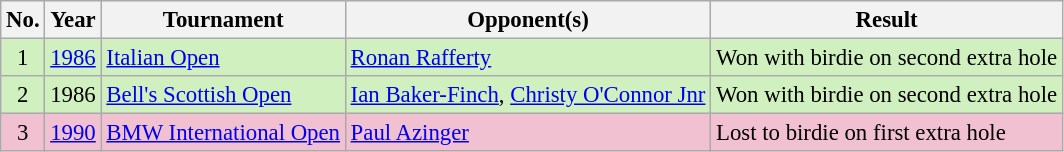<table class="wikitable" style="font-size:95%;">
<tr>
<th>No.</th>
<th>Year</th>
<th>Tournament</th>
<th>Opponent(s)</th>
<th>Result</th>
</tr>
<tr style="background:#D0F0C0;">
<td align=center>1</td>
<td><a href='#'>1986</a></td>
<td><a href='#'>Italian Open</a></td>
<td> <a href='#'>Ronan Rafferty</a></td>
<td>Won with birdie on second extra hole</td>
</tr>
<tr style="background:#D0F0C0;">
<td align=center>2</td>
<td>1986</td>
<td><a href='#'>Bell's Scottish Open</a></td>
<td> <a href='#'>Ian Baker-Finch</a>,  <a href='#'>Christy O'Connor Jnr</a></td>
<td>Won with birdie on second extra hole</td>
</tr>
<tr style="background:#F2C1D1;">
<td align=center>3</td>
<td><a href='#'>1990</a></td>
<td><a href='#'>BMW International Open</a></td>
<td> <a href='#'>Paul Azinger</a></td>
<td>Lost to birdie on first extra hole</td>
</tr>
</table>
